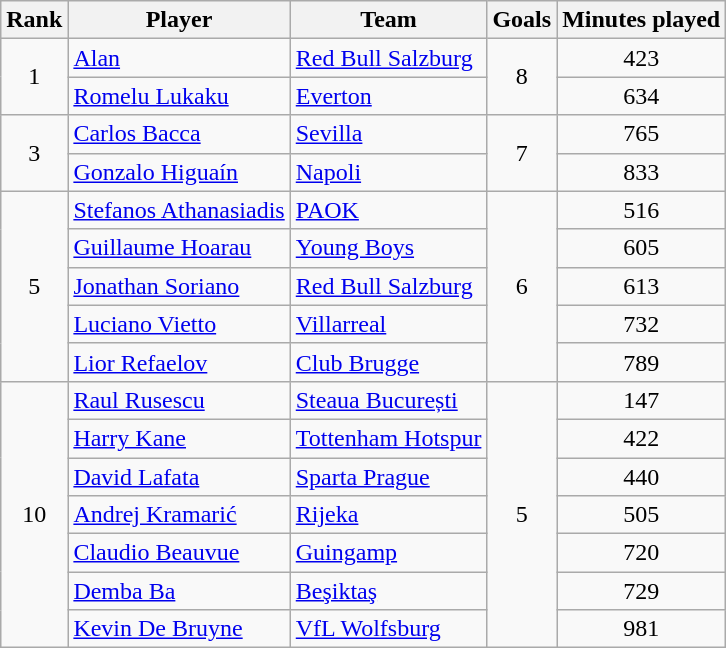<table class="wikitable" style="text-align:center">
<tr>
<th>Rank</th>
<th>Player</th>
<th>Team</th>
<th>Goals</th>
<th>Minutes played</th>
</tr>
<tr>
<td rowspan=2>1</td>
<td align=left> <a href='#'>Alan</a></td>
<td align=left> <a href='#'>Red Bull Salzburg</a></td>
<td rowspan=2>8</td>
<td>423</td>
</tr>
<tr>
<td align=left> <a href='#'>Romelu Lukaku</a></td>
<td align=left> <a href='#'>Everton</a></td>
<td>634</td>
</tr>
<tr>
<td rowspan=2>3</td>
<td align=left> <a href='#'>Carlos Bacca</a></td>
<td align=left> <a href='#'>Sevilla</a></td>
<td rowspan=2>7</td>
<td>765</td>
</tr>
<tr>
<td align=left> <a href='#'>Gonzalo Higuaín</a></td>
<td align=left> <a href='#'>Napoli</a></td>
<td>833</td>
</tr>
<tr>
<td rowspan=5>5</td>
<td align=left> <a href='#'>Stefanos Athanasiadis</a></td>
<td align=left> <a href='#'>PAOK</a></td>
<td rowspan=5>6</td>
<td>516</td>
</tr>
<tr>
<td align=left> <a href='#'>Guillaume Hoarau</a></td>
<td align=left> <a href='#'>Young Boys</a></td>
<td>605</td>
</tr>
<tr>
<td align=left> <a href='#'>Jonathan Soriano</a></td>
<td align=left> <a href='#'>Red Bull Salzburg</a></td>
<td>613</td>
</tr>
<tr>
<td align=left> <a href='#'>Luciano Vietto</a></td>
<td align=left> <a href='#'>Villarreal</a></td>
<td>732</td>
</tr>
<tr>
<td align=left> <a href='#'>Lior Refaelov</a></td>
<td align=left> <a href='#'>Club Brugge</a></td>
<td>789</td>
</tr>
<tr>
<td rowspan=7>10</td>
<td align=left> <a href='#'>Raul Rusescu</a></td>
<td align=left> <a href='#'>Steaua București</a></td>
<td rowspan=7>5</td>
<td>147</td>
</tr>
<tr>
<td align=left> <a href='#'>Harry Kane</a></td>
<td align=left> <a href='#'>Tottenham Hotspur</a></td>
<td>422</td>
</tr>
<tr>
<td align=left> <a href='#'>David Lafata</a></td>
<td align=left> <a href='#'>Sparta Prague</a></td>
<td>440</td>
</tr>
<tr>
<td align=left> <a href='#'>Andrej Kramarić</a></td>
<td align=left> <a href='#'>Rijeka</a></td>
<td>505</td>
</tr>
<tr>
<td align=left> <a href='#'>Claudio Beauvue</a></td>
<td align=left> <a href='#'>Guingamp</a></td>
<td>720</td>
</tr>
<tr>
<td align=left> <a href='#'>Demba Ba</a></td>
<td align=left> <a href='#'>Beşiktaş</a></td>
<td>729</td>
</tr>
<tr>
<td align=left> <a href='#'>Kevin De Bruyne</a></td>
<td align=left> <a href='#'>VfL Wolfsburg</a></td>
<td>981</td>
</tr>
</table>
